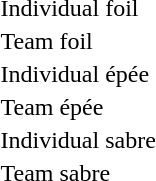<table>
<tr>
<td>Individual foil</td>
<td></td>
<td></td>
<td><br></td>
</tr>
<tr>
<td>Team foil</td>
<td></td>
<td></td>
<td></td>
</tr>
<tr>
<td>Individual épée</td>
<td></td>
<td></td>
<td><br></td>
</tr>
<tr>
<td>Team épée</td>
<td></td>
<td></td>
<td></td>
</tr>
<tr>
<td>Individual sabre</td>
<td></td>
<td></td>
<td><br></td>
</tr>
<tr>
<td>Team sabre</td>
<td></td>
<td></td>
<td></td>
</tr>
</table>
